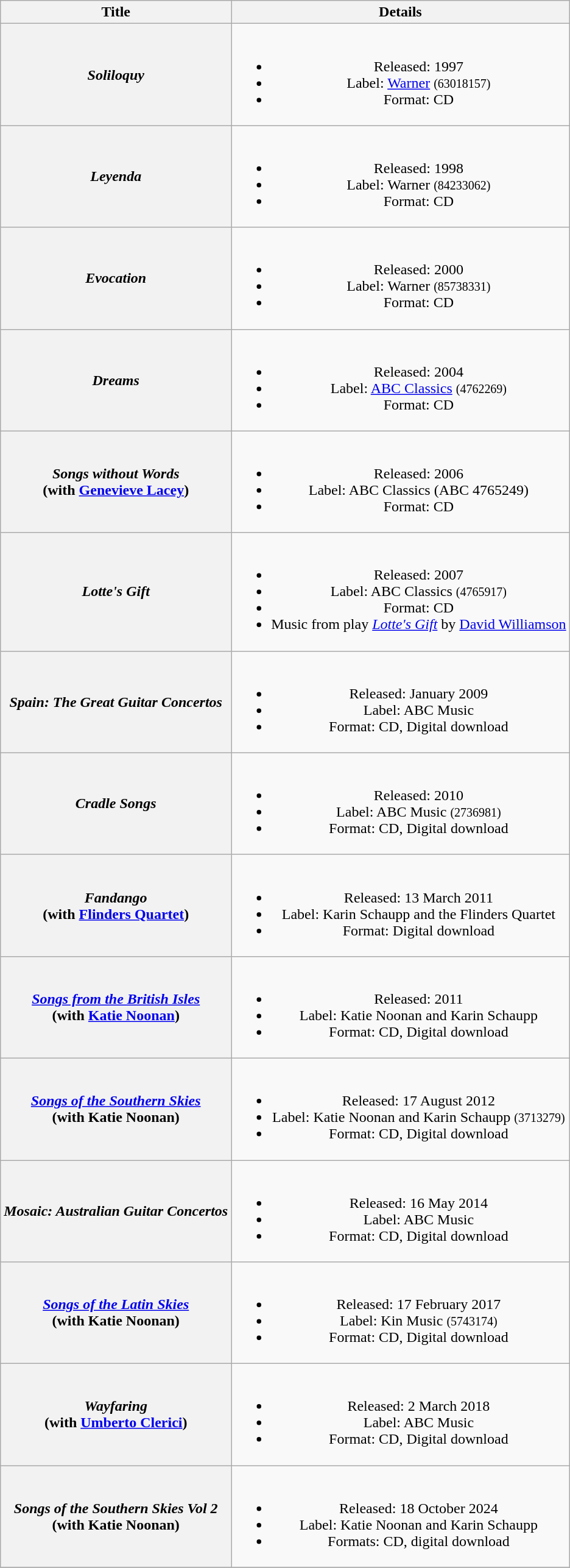<table class="wikitable plainrowheaders" style="text-align:center;">
<tr>
<th scope="col">Title</th>
<th scope="col">Details</th>
</tr>
<tr>
<th scope="row"><em>Soliloquy</em></th>
<td><br><ul><li>Released: 1997</li><li>Label: <a href='#'>Warner</a> <small>(63018157)</small></li><li>Format: CD</li></ul></td>
</tr>
<tr>
<th scope="row"><em>Leyenda</em></th>
<td><br><ul><li>Released: 1998</li><li>Label: Warner <small>(84233062)</small></li><li>Format: CD</li></ul></td>
</tr>
<tr>
<th scope="row"><em>Evocation</em></th>
<td><br><ul><li>Released: 2000</li><li>Label: Warner <small>(85738331)</small></li><li>Format: CD</li></ul></td>
</tr>
<tr>
<th scope="row"><em>Dreams</em></th>
<td><br><ul><li>Released: 2004</li><li>Label: <a href='#'>ABC Classics</a> <small>(4762269)</small></li><li>Format: CD</li></ul></td>
</tr>
<tr>
<th scope="row"><em>Songs without Words</em><br>(with <a href='#'>Genevieve Lacey</a>)</th>
<td><br><ul><li>Released: 2006</li><li>Label: ABC Classics (ABC 4765249)</li><li>Format: CD</li></ul></td>
</tr>
<tr>
<th scope="row"><em>Lotte's Gift</em></th>
<td><br><ul><li>Released: 2007</li><li>Label: ABC Classics <small>(4765917)</small></li><li>Format: CD</li><li>Music from play <em><a href='#'>Lotte's Gift</a></em> by <a href='#'>David Williamson</a></li></ul></td>
</tr>
<tr>
<th scope="row"><em>Spain: The Great Guitar Concertos</em></th>
<td><br><ul><li>Released: January 2009</li><li>Label: ABC Music</li><li>Format: CD, Digital download</li></ul></td>
</tr>
<tr>
<th scope="row"><em>Cradle Songs</em></th>
<td><br><ul><li>Released: 2010</li><li>Label: ABC Music <small>(2736981)</small></li><li>Format: CD, Digital download</li></ul></td>
</tr>
<tr>
<th scope="row"><em>Fandango</em> <br> (with <a href='#'>Flinders Quartet</a>)</th>
<td><br><ul><li>Released: 13 March 2011</li><li>Label: Karin Schaupp and the Flinders Quartet</li><li>Format: Digital download</li></ul></td>
</tr>
<tr>
<th scope="row"><em><a href='#'>Songs from the British Isles</a></em> <br> (with <a href='#'>Katie Noonan</a>)</th>
<td><br><ul><li>Released: 2011</li><li>Label: Katie Noonan and Karin Schaupp</li><li>Format: CD, Digital download</li></ul></td>
</tr>
<tr>
<th scope="row"><em><a href='#'>Songs of the Southern Skies</a></em> <br> (with Katie Noonan)</th>
<td><br><ul><li>Released: 17 August 2012</li><li>Label: Katie Noonan and Karin Schaupp <small>(3713279)</small></li><li>Format: CD, Digital download</li></ul></td>
</tr>
<tr>
<th scope="row"><em>Mosaic: Australian Guitar Concertos</em></th>
<td><br><ul><li>Released: 16 May 2014</li><li>Label: ABC Music</li><li>Format: CD, Digital download</li></ul></td>
</tr>
<tr>
<th scope="row"><em><a href='#'>Songs of the Latin Skies</a></em> <br> (with Katie Noonan)</th>
<td><br><ul><li>Released: 17 February 2017</li><li>Label: Kin Music <small>(5743174)</small></li><li>Format: CD, Digital download</li></ul></td>
</tr>
<tr>
<th scope="row"><em>Wayfaring</em> <br> (with <a href='#'>Umberto Clerici</a>)</th>
<td><br><ul><li>Released: 2 March 2018</li><li>Label: ABC Music</li><li>Format: CD, Digital download</li></ul></td>
</tr>
<tr>
<th scope="row"><em>Songs of the Southern Skies Vol 2</em> <br> (with Katie Noonan)</th>
<td><br><ul><li>Released: 18 October 2024</li><li>Label: Katie Noonan and Karin Schaupp</li><li>Formats: CD, digital download</li></ul></td>
</tr>
<tr>
</tr>
</table>
